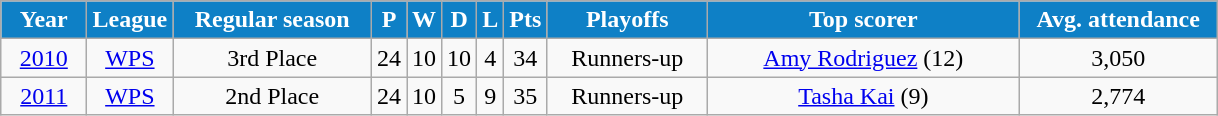<table class="wikitable sortable" style="text-align: center">
<tr>
<th style="color:white; background:#0E80C6; width:50px;">Year</th>
<th style="color:white; background:#0E80C6; width:50px;">League</th>
<th style="color:white; background:#0E80C6; width:125px;">Regular season</th>
<th style="color:white; background:#0E80C6;">P</th>
<th style="color:white; background:#0E80C6;">W</th>
<th style="color:white; background:#0E80C6;">D</th>
<th style="color:white; background:#0E80C6;">L</th>
<th style="color:white; background:#0E80C6;">Pts</th>
<th style="color:white; background:#0E80C6; width:100px;">Playoffs</th>
<th style="color:white; background:#0E80C6; width:200px;">Top scorer</th>
<th style="color:white; background:#0E80C6; width:125px;">Avg. attendance</th>
</tr>
<tr>
<td><a href='#'>2010</a></td>
<td><a href='#'>WPS</a></td>
<td>3rd Place</td>
<td>24</td>
<td>10</td>
<td>10</td>
<td>4</td>
<td>34</td>
<td>Runners-up</td>
<td> <a href='#'>Amy Rodriguez</a> (12)</td>
<td>3,050</td>
</tr>
<tr>
<td><a href='#'>2011</a></td>
<td><a href='#'>WPS</a></td>
<td>2nd Place</td>
<td>24</td>
<td>10</td>
<td>5</td>
<td>9</td>
<td>35</td>
<td>Runners-up</td>
<td> <a href='#'>Tasha Kai</a> (9)</td>
<td>2,774</td>
</tr>
</table>
